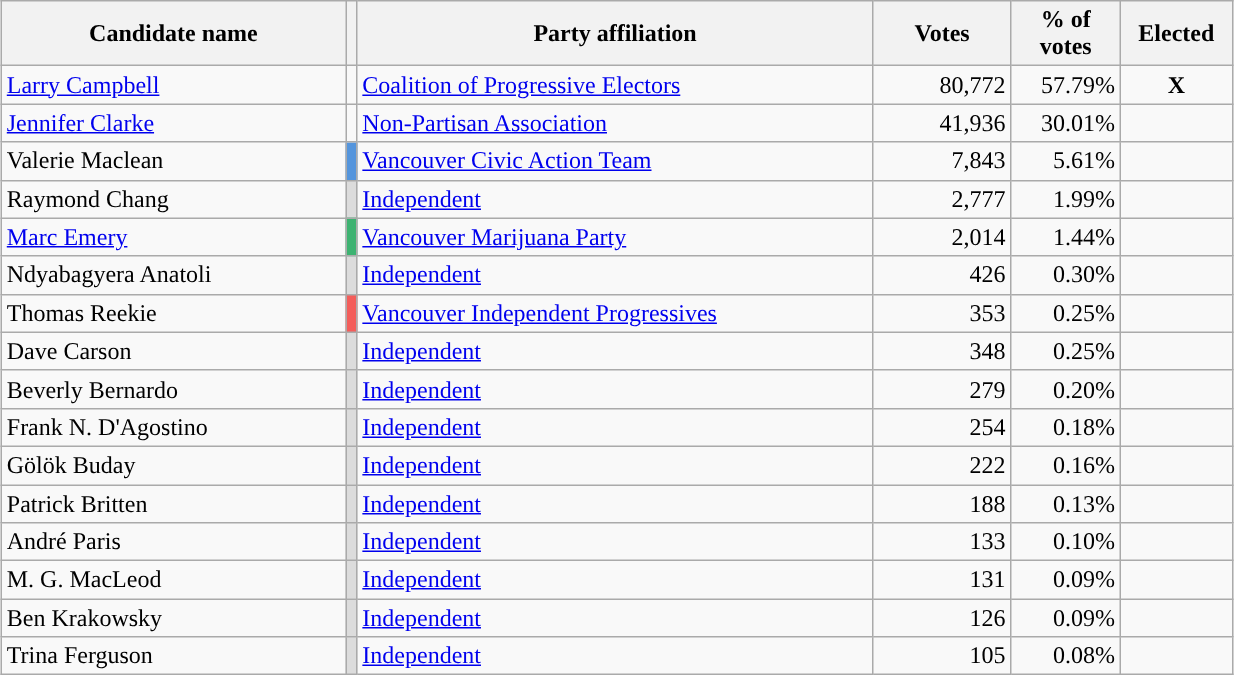<table class="wikitable sortable" style="margin:5px; width: 65%">
<tr>
<th style="width:20%;">Candidate name</th>
<th style="width:0.05%;" class="unsortable"></th>
<th style="width:30%;">Party affiliation</th>
<th style="width:8%;">Votes</th>
<th style="width:5%;">% of votes</th>
<th style="width:5%;">Elected</th>
</tr>
<tr>
<td data-sort-value="Campbell, Larry"><a href='#'>Larry Campbell</a></td>
<td style="background:"></td>
<td><a href='#'>Coalition of Progressive Electors</a></td>
<td style="text-align: right;">80,772</td>
<td style="text-align: right;">57.79%</td>
<td style="text-align: center;"><strong>X</strong></td>
</tr>
<tr>
<td data-sort-value="Clarke, Jennifer"><a href='#'>Jennifer Clarke</a></td>
<td style="background:"></td>
<td><a href='#'>Non-Partisan Association</a></td>
<td style="text-align: right;">41,936</td>
<td style="text-align: right;">30.01%</td>
<td></td>
</tr>
<tr>
<td data-sort-value="Maclean, Valerie">Valerie Maclean</td>
<td style="background:#5495DD;"></td>
<td><a href='#'>Vancouver Civic Action Team</a></td>
<td style="text-align: right;">7,843</td>
<td style="text-align: right;">5.61%</td>
<td></td>
</tr>
<tr>
<td data-sort-value="Chang, Raymond">Raymond Chang</td>
<td style="background:gainsboro;"></td>
<td><a href='#'>Independent</a></td>
<td style="text-align: right;">2,777</td>
<td style="text-align: right;">1.99%</td>
<td></td>
</tr>
<tr>
<td data-sort-value="Emery, Marc"><a href='#'>Marc Emery</a></td>
<td style="background:mediumseagreen;"></td>
<td><a href='#'>Vancouver Marijuana Party</a></td>
<td style="text-align: right;">2,014</td>
<td style="text-align: right;">1.44%</td>
<td></td>
</tr>
<tr>
<td data-sort-value="Anatoli, Ndyabagyera">Ndyabagyera Anatoli</td>
<td style="background:gainsboro;"></td>
<td><a href='#'>Independent</a></td>
<td style="text-align: right;">426</td>
<td style="text-align: right;">0.30%</td>
<td></td>
</tr>
<tr>
<td data-sort-value="Reekie, Thomas">Thomas Reekie</td>
<td style="background:#F45D5A;"></td>
<td><a href='#'>Vancouver Independent Progressives</a></td>
<td style="text-align: right;">353</td>
<td style="text-align: right;">0.25%</td>
<td></td>
</tr>
<tr>
<td data-sort-value="Carson, Dave">Dave Carson</td>
<td style="background:gainsboro"></td>
<td><a href='#'>Independent</a></td>
<td style="text-align: right;">348</td>
<td style="text-align: right;">0.25%</td>
<td></td>
</tr>
<tr>
<td data-sort-value="Bernardo, Beverly">Beverly Bernardo</td>
<td style="background:gainsboro;"></td>
<td><a href='#'>Independent</a></td>
<td style="text-align: right;">279</td>
<td style="text-align: right;">0.20%</td>
<td></td>
</tr>
<tr>
<td data-sort-value="D'Agostino, Frank N.">Frank N. D'Agostino</td>
<td style="background:gainsboro;"></td>
<td><a href='#'>Independent</a></td>
<td style="text-align: right;">254</td>
<td style="text-align: right;">0.18%</td>
<td></td>
</tr>
<tr>
<td data-sort-value="Buday, Gölök">Gölök Buday</td>
<td style="background:gainsboro;"></td>
<td><a href='#'>Independent</a></td>
<td style="text-align: right;">222</td>
<td style="text-align: right;">0.16%</td>
<td></td>
</tr>
<tr>
<td data-sort-value="Britten, Patrick">Patrick Britten</td>
<td style="background:gainsboro;"></td>
<td><a href='#'>Independent</a></td>
<td style="text-align: right;">188</td>
<td style="text-align: right;">0.13%</td>
<td></td>
</tr>
<tr>
<td data-sort-value="Paris, André">André Paris</td>
<td style="background:gainsboro;"></td>
<td><a href='#'>Independent</a></td>
<td style="text-align: right;">133</td>
<td style="text-align: right;">0.10%</td>
<td></td>
</tr>
<tr>
<td data-sort-value="MacLeod, M. G.">M. G. MacLeod</td>
<td style="background:gainsboro;"></td>
<td><a href='#'>Independent</a></td>
<td style="text-align: right;">131</td>
<td style="text-align: right;">0.09%</td>
<td></td>
</tr>
<tr>
<td data-sort-value="Krakowsky, Ben">Ben Krakowsky</td>
<td style="background:gainsboro;"></td>
<td><a href='#'>Independent</a></td>
<td style="text-align: right;">126</td>
<td style="text-align: right;">0.09%</td>
<td></td>
</tr>
<tr>
<td data-sort-value="Ferguson, Trina">Trina Ferguson</td>
<td style="background:gainsboro;"></td>
<td><a href='#'>Independent</a></td>
<td style="text-align: right;">105</td>
<td style="text-align: right;">0.08%</td>
<td></td>
</tr>
</table>
